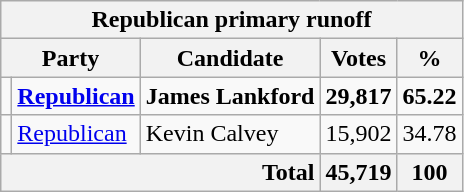<table class=wikitable>
<tr>
<th colspan = 6>Republican primary runoff</th>
</tr>
<tr>
<th colspan=2>Party</th>
<th>Candidate</th>
<th>Votes</th>
<th>%</th>
</tr>
<tr>
<td></td>
<td><strong><a href='#'>Republican</a></strong></td>
<td><strong>James Lankford</strong></td>
<td align=center><strong>29,817</strong></td>
<td align=center><strong>65.22</strong></td>
</tr>
<tr>
<td></td>
<td><a href='#'>Republican</a></td>
<td>Kevin Calvey</td>
<td align=center>15,902</td>
<td align=center>34.78</td>
</tr>
<tr>
<th colspan=3; style="text-align:right;">Total</th>
<th align=center>45,719</th>
<th align=center>100</th>
</tr>
</table>
